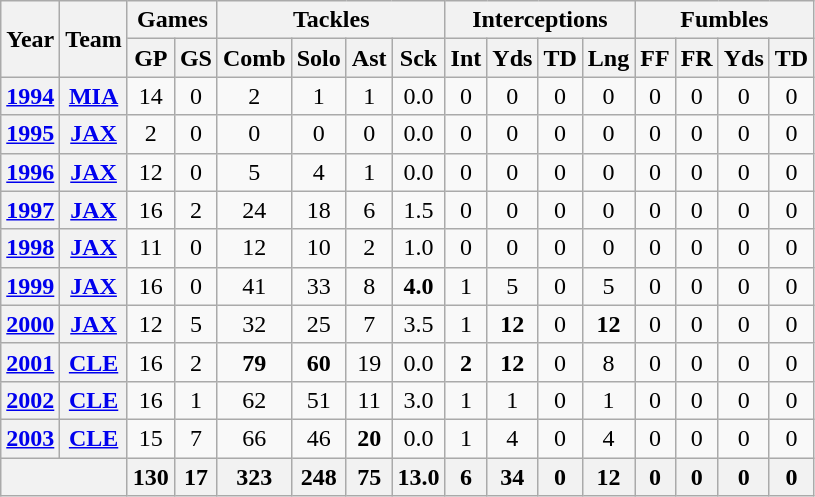<table class="wikitable" style="text-align:center">
<tr>
<th rowspan="2">Year</th>
<th rowspan="2">Team</th>
<th colspan="2">Games</th>
<th colspan="4">Tackles</th>
<th colspan="4">Interceptions</th>
<th colspan="4">Fumbles</th>
</tr>
<tr>
<th>GP</th>
<th>GS</th>
<th>Comb</th>
<th>Solo</th>
<th>Ast</th>
<th>Sck</th>
<th>Int</th>
<th>Yds</th>
<th>TD</th>
<th>Lng</th>
<th>FF</th>
<th>FR</th>
<th>Yds</th>
<th>TD</th>
</tr>
<tr>
<th><a href='#'>1994</a></th>
<th><a href='#'>MIA</a></th>
<td>14</td>
<td>0</td>
<td>2</td>
<td>1</td>
<td>1</td>
<td>0.0</td>
<td>0</td>
<td>0</td>
<td>0</td>
<td>0</td>
<td>0</td>
<td>0</td>
<td>0</td>
<td>0</td>
</tr>
<tr>
<th><a href='#'>1995</a></th>
<th><a href='#'>JAX</a></th>
<td>2</td>
<td>0</td>
<td>0</td>
<td>0</td>
<td>0</td>
<td>0.0</td>
<td>0</td>
<td>0</td>
<td>0</td>
<td>0</td>
<td>0</td>
<td>0</td>
<td>0</td>
<td>0</td>
</tr>
<tr>
<th><a href='#'>1996</a></th>
<th><a href='#'>JAX</a></th>
<td>12</td>
<td>0</td>
<td>5</td>
<td>4</td>
<td>1</td>
<td>0.0</td>
<td>0</td>
<td>0</td>
<td>0</td>
<td>0</td>
<td>0</td>
<td>0</td>
<td>0</td>
<td>0</td>
</tr>
<tr>
<th><a href='#'>1997</a></th>
<th><a href='#'>JAX</a></th>
<td>16</td>
<td>2</td>
<td>24</td>
<td>18</td>
<td>6</td>
<td>1.5</td>
<td>0</td>
<td>0</td>
<td>0</td>
<td>0</td>
<td>0</td>
<td>0</td>
<td>0</td>
<td>0</td>
</tr>
<tr>
<th><a href='#'>1998</a></th>
<th><a href='#'>JAX</a></th>
<td>11</td>
<td>0</td>
<td>12</td>
<td>10</td>
<td>2</td>
<td>1.0</td>
<td>0</td>
<td>0</td>
<td>0</td>
<td>0</td>
<td>0</td>
<td>0</td>
<td>0</td>
<td>0</td>
</tr>
<tr>
<th><a href='#'>1999</a></th>
<th><a href='#'>JAX</a></th>
<td>16</td>
<td>0</td>
<td>41</td>
<td>33</td>
<td>8</td>
<td><strong>4.0</strong></td>
<td>1</td>
<td>5</td>
<td>0</td>
<td>5</td>
<td>0</td>
<td>0</td>
<td>0</td>
<td>0</td>
</tr>
<tr>
<th><a href='#'>2000</a></th>
<th><a href='#'>JAX</a></th>
<td>12</td>
<td>5</td>
<td>32</td>
<td>25</td>
<td>7</td>
<td>3.5</td>
<td>1</td>
<td><strong>12</strong></td>
<td>0</td>
<td><strong>12</strong></td>
<td>0</td>
<td>0</td>
<td>0</td>
<td>0</td>
</tr>
<tr>
<th><a href='#'>2001</a></th>
<th><a href='#'>CLE</a></th>
<td>16</td>
<td>2</td>
<td><strong>79</strong></td>
<td><strong>60</strong></td>
<td>19</td>
<td>0.0</td>
<td><strong>2</strong></td>
<td><strong>12</strong></td>
<td>0</td>
<td>8</td>
<td>0</td>
<td>0</td>
<td>0</td>
<td>0</td>
</tr>
<tr>
<th><a href='#'>2002</a></th>
<th><a href='#'>CLE</a></th>
<td>16</td>
<td>1</td>
<td>62</td>
<td>51</td>
<td>11</td>
<td>3.0</td>
<td>1</td>
<td>1</td>
<td>0</td>
<td>1</td>
<td>0</td>
<td>0</td>
<td>0</td>
<td>0</td>
</tr>
<tr>
<th><a href='#'>2003</a></th>
<th><a href='#'>CLE</a></th>
<td>15</td>
<td>7</td>
<td>66</td>
<td>46</td>
<td><strong>20</strong></td>
<td>0.0</td>
<td>1</td>
<td>4</td>
<td>0</td>
<td>4</td>
<td>0</td>
<td>0</td>
<td>0</td>
<td>0</td>
</tr>
<tr>
<th colspan="2"></th>
<th>130</th>
<th>17</th>
<th>323</th>
<th>248</th>
<th>75</th>
<th>13.0</th>
<th>6</th>
<th>34</th>
<th>0</th>
<th>12</th>
<th>0</th>
<th>0</th>
<th>0</th>
<th>0</th>
</tr>
</table>
